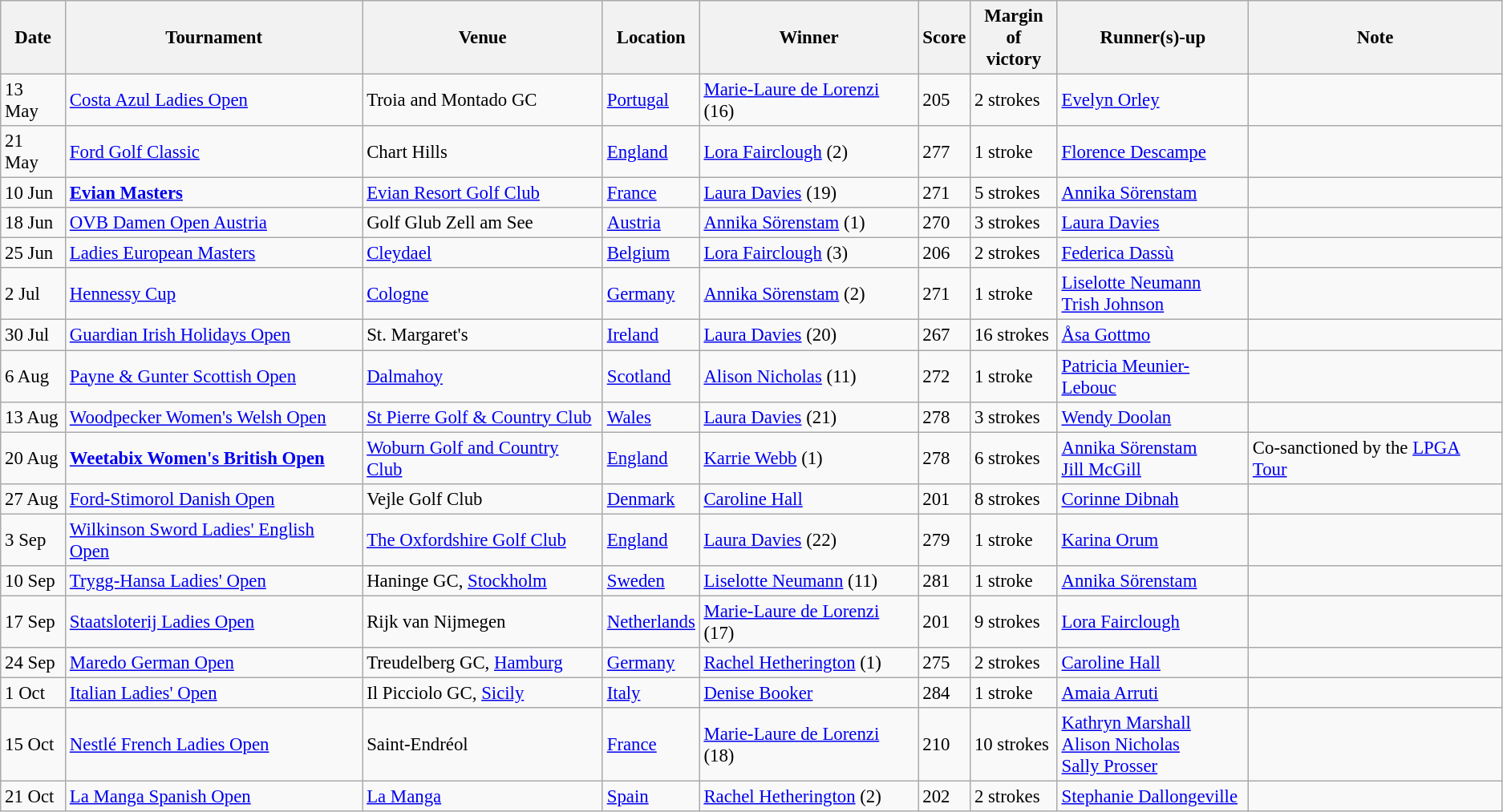<table class="wikitable" style="font-size:95%">
<tr>
<th>Date</th>
<th>Tournament</th>
<th>Venue</th>
<th>Location</th>
<th>Winner</th>
<th>Score</th>
<th>Margin of<br>victory</th>
<th>Runner(s)-up</th>
<th>Note</th>
</tr>
<tr>
<td>13 May</td>
<td><a href='#'>Costa Azul Ladies Open</a></td>
<td>Troia and Montado GC</td>
<td><a href='#'>Portugal</a></td>
<td> <a href='#'>Marie-Laure de Lorenzi</a> (16)</td>
<td>205</td>
<td>2 strokes</td>
<td> <a href='#'>Evelyn Orley</a></td>
<td></td>
</tr>
<tr>
<td>21 May</td>
<td><a href='#'>Ford Golf Classic</a></td>
<td>Chart Hills</td>
<td><a href='#'>England</a></td>
<td> <a href='#'>Lora Fairclough</a> (2)</td>
<td>277</td>
<td>1 stroke</td>
<td> <a href='#'>Florence Descampe</a></td>
<td></td>
</tr>
<tr>
<td>10 Jun</td>
<td><strong><a href='#'>Evian Masters</a></strong></td>
<td><a href='#'>Evian Resort Golf Club</a></td>
<td><a href='#'>France</a></td>
<td> <a href='#'>Laura Davies</a> (19)</td>
<td>271</td>
<td>5 strokes</td>
<td> <a href='#'>Annika Sörenstam</a></td>
<td></td>
</tr>
<tr>
<td>18 Jun</td>
<td><a href='#'>OVB Damen Open Austria</a></td>
<td>Golf Glub Zell am See</td>
<td><a href='#'>Austria</a></td>
<td> <a href='#'>Annika Sörenstam</a> (1)</td>
<td>270</td>
<td>3 strokes</td>
<td> <a href='#'>Laura Davies</a></td>
<td></td>
</tr>
<tr>
<td>25 Jun</td>
<td><a href='#'>Ladies European Masters</a></td>
<td><a href='#'>Cleydael</a></td>
<td><a href='#'>Belgium</a></td>
<td> <a href='#'>Lora Fairclough</a> (3)</td>
<td>206</td>
<td>2 strokes</td>
<td> <a href='#'>Federica Dassù</a></td>
<td></td>
</tr>
<tr>
<td>2 Jul</td>
<td><a href='#'>Hennessy Cup</a></td>
<td><a href='#'>Cologne</a></td>
<td><a href='#'>Germany</a></td>
<td> <a href='#'>Annika Sörenstam</a> (2)</td>
<td>271</td>
<td>1 stroke</td>
<td> <a href='#'>Liselotte Neumann</a><br> <a href='#'>Trish Johnson</a></td>
<td></td>
</tr>
<tr>
<td>30 Jul</td>
<td><a href='#'>Guardian Irish Holidays Open</a></td>
<td>St. Margaret's</td>
<td><a href='#'>Ireland</a></td>
<td> <a href='#'>Laura Davies</a> (20)</td>
<td>267</td>
<td>16 strokes</td>
<td> <a href='#'>Åsa Gottmo</a></td>
<td></td>
</tr>
<tr>
<td>6 Aug</td>
<td><a href='#'>Payne & Gunter Scottish Open</a></td>
<td><a href='#'>Dalmahoy</a></td>
<td><a href='#'>Scotland</a></td>
<td> <a href='#'>Alison Nicholas</a> (11)</td>
<td>272</td>
<td>1 stroke</td>
<td> <a href='#'>Patricia Meunier-Lebouc</a></td>
<td></td>
</tr>
<tr>
<td>13 Aug</td>
<td><a href='#'>Woodpecker Women's Welsh Open</a></td>
<td><a href='#'>St Pierre Golf & Country Club</a></td>
<td><a href='#'>Wales</a></td>
<td> <a href='#'>Laura Davies</a> (21)</td>
<td>278</td>
<td>3 strokes</td>
<td> <a href='#'>Wendy Doolan</a></td>
<td></td>
</tr>
<tr>
<td>20 Aug</td>
<td><strong><a href='#'>Weetabix Women's British Open</a></strong></td>
<td><a href='#'>Woburn Golf and Country Club</a></td>
<td><a href='#'>England</a></td>
<td> <a href='#'>Karrie Webb</a> (1)</td>
<td>278</td>
<td>6 strokes</td>
<td> <a href='#'>Annika Sörenstam</a><br> <a href='#'>Jill McGill</a></td>
<td>Co-sanctioned by the <a href='#'>LPGA Tour</a></td>
</tr>
<tr>
<td>27 Aug</td>
<td><a href='#'>Ford-Stimorol Danish Open</a></td>
<td>Vejle Golf Club</td>
<td><a href='#'>Denmark</a></td>
<td> <a href='#'>Caroline Hall</a></td>
<td>201</td>
<td>8 strokes</td>
<td> <a href='#'>Corinne Dibnah</a></td>
<td></td>
</tr>
<tr>
<td>3 Sep</td>
<td><a href='#'>Wilkinson Sword Ladies' English Open</a></td>
<td><a href='#'>The Oxfordshire Golf Club</a></td>
<td><a href='#'>England</a></td>
<td> <a href='#'>Laura Davies</a> (22)</td>
<td>279</td>
<td>1 stroke</td>
<td> <a href='#'>Karina Orum</a></td>
<td></td>
</tr>
<tr>
<td>10 Sep</td>
<td><a href='#'>Trygg-Hansa Ladies' Open</a></td>
<td>Haninge GC, <a href='#'>Stockholm</a></td>
<td><a href='#'>Sweden</a></td>
<td> <a href='#'>Liselotte Neumann</a> (11)</td>
<td>281</td>
<td>1 stroke</td>
<td> <a href='#'>Annika Sörenstam</a></td>
<td></td>
</tr>
<tr>
<td>17 Sep</td>
<td><a href='#'>Staatsloterij Ladies Open</a></td>
<td>Rijk van Nijmegen</td>
<td><a href='#'>Netherlands</a></td>
<td> <a href='#'>Marie-Laure de Lorenzi</a> (17)</td>
<td>201</td>
<td>9 strokes</td>
<td> <a href='#'>Lora Fairclough</a></td>
<td></td>
</tr>
<tr>
<td>24 Sep</td>
<td><a href='#'>Maredo German Open</a></td>
<td>Treudelberg GC, <a href='#'>Hamburg</a></td>
<td><a href='#'>Germany</a></td>
<td> <a href='#'>Rachel Hetherington</a> (1)</td>
<td>275</td>
<td>2 strokes</td>
<td> <a href='#'>Caroline Hall</a></td>
<td></td>
</tr>
<tr>
<td>1 Oct</td>
<td><a href='#'>Italian Ladies' Open</a></td>
<td>Il Picciolo GC, <a href='#'>Sicily</a></td>
<td><a href='#'>Italy</a></td>
<td> <a href='#'>Denise Booker</a></td>
<td>284</td>
<td>1 stroke</td>
<td> <a href='#'>Amaia Arruti</a></td>
<td></td>
</tr>
<tr>
<td>15 Oct</td>
<td><a href='#'>Nestlé French Ladies Open</a></td>
<td>Saint-Endréol</td>
<td><a href='#'>France</a></td>
<td> <a href='#'>Marie-Laure de Lorenzi</a> (18)</td>
<td>210</td>
<td>10 strokes</td>
<td> <a href='#'>Kathryn Marshall</a><br> <a href='#'>Alison Nicholas</a><br>  <a href='#'>Sally Prosser</a></td>
<td></td>
</tr>
<tr>
<td>21 Oct</td>
<td><a href='#'>La Manga Spanish Open</a></td>
<td><a href='#'>La Manga</a></td>
<td><a href='#'>Spain</a></td>
<td> <a href='#'>Rachel Hetherington</a> (2)</td>
<td>202</td>
<td>2 strokes</td>
<td> <a href='#'>Stephanie Dallongeville</a></td>
<td></td>
</tr>
</table>
